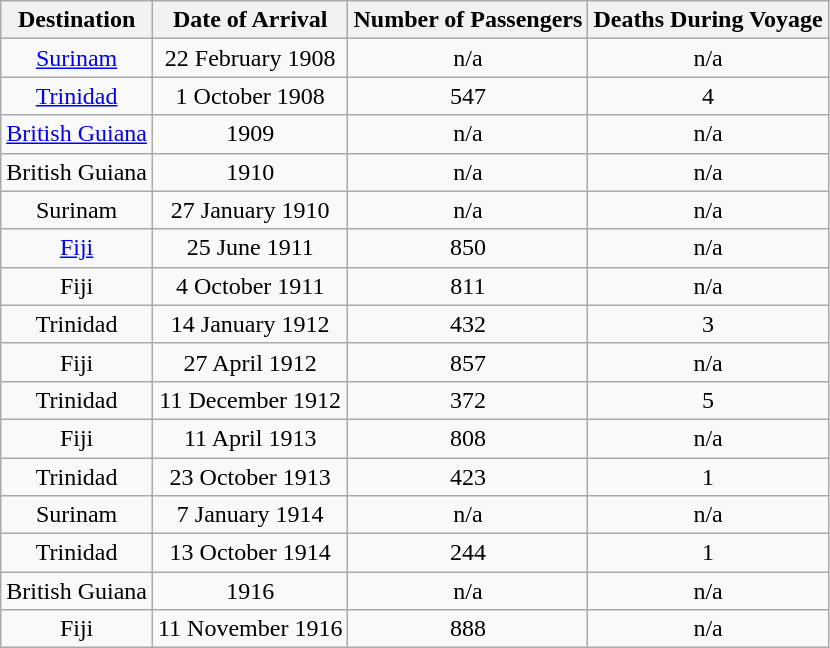<table class="wikitable">
<tr ---- align="center">
<th>Destination</th>
<th>Date of Arrival</th>
<th>Number of Passengers</th>
<th>Deaths During Voyage</th>
</tr>
<tr ---- align="center">
<td><a href='#'>Surinam</a></td>
<td>22 February 1908</td>
<td>n/a</td>
<td>n/a</td>
</tr>
<tr ---- align="center">
<td><a href='#'>Trinidad</a></td>
<td>1 October 1908</td>
<td>547</td>
<td>4</td>
</tr>
<tr ---- align="center">
<td><a href='#'>British Guiana</a></td>
<td>1909</td>
<td>n/a</td>
<td>n/a</td>
</tr>
<tr ---- align="center">
<td>British Guiana</td>
<td>1910</td>
<td>n/a</td>
<td>n/a</td>
</tr>
<tr ---- align="center">
<td>Surinam</td>
<td>27 January 1910</td>
<td>n/a</td>
<td>n/a</td>
</tr>
<tr ---- align="center">
<td><a href='#'>Fiji</a></td>
<td>25 June 1911</td>
<td>850</td>
<td>n/a</td>
</tr>
<tr ---- align="center">
<td>Fiji</td>
<td>4 October 1911</td>
<td>811</td>
<td>n/a</td>
</tr>
<tr ---- align="center">
<td>Trinidad</td>
<td>14 January 1912</td>
<td>432</td>
<td>3</td>
</tr>
<tr ---- align="center">
<td>Fiji</td>
<td>27 April 1912</td>
<td>857</td>
<td>n/a</td>
</tr>
<tr ---- align="center">
<td>Trinidad</td>
<td>11 December 1912</td>
<td>372</td>
<td>5</td>
</tr>
<tr ---- align="center">
<td>Fiji</td>
<td>11 April 1913</td>
<td>808</td>
<td>n/a</td>
</tr>
<tr ---- align="center">
<td>Trinidad</td>
<td>23 October 1913</td>
<td>423</td>
<td>1</td>
</tr>
<tr ---- align="center">
<td>Surinam</td>
<td>7 January 1914</td>
<td>n/a</td>
<td>n/a</td>
</tr>
<tr ---- align="center">
<td>Trinidad</td>
<td>13 October 1914</td>
<td>244</td>
<td>1</td>
</tr>
<tr ---- align="center">
<td>British Guiana</td>
<td>1916</td>
<td>n/a</td>
<td>n/a</td>
</tr>
<tr ---- align="center">
<td>Fiji</td>
<td>11 November 1916</td>
<td>888</td>
<td>n/a</td>
</tr>
</table>
